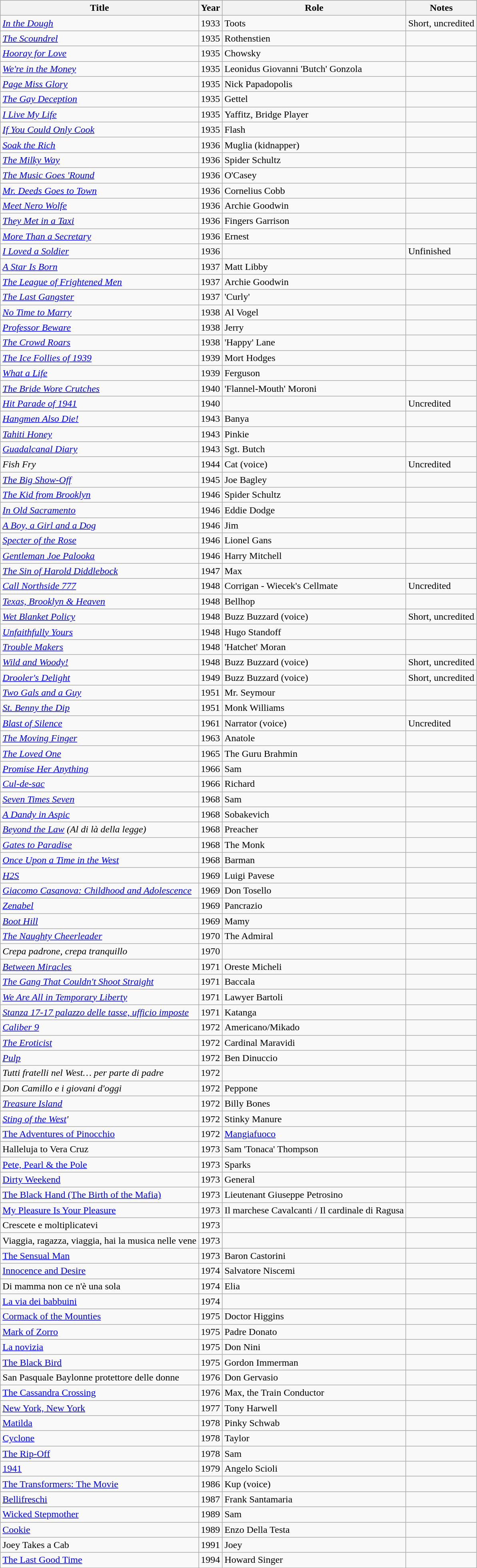<table class="wikitable">
<tr>
<th>Title</th>
<th>Year</th>
<th>Role</th>
<th>Notes</th>
</tr>
<tr>
<td><em><a href='#'>In the Dough</a></em></td>
<td>1933</td>
<td>Toots</td>
<td>Short, uncredited</td>
</tr>
<tr>
<td><em><a href='#'>The Scoundrel</a></em></td>
<td>1935</td>
<td>Rothenstien</td>
<td></td>
</tr>
<tr>
<td><em><a href='#'>Hooray for Love</a></em></td>
<td>1935</td>
<td>Chowsky</td>
<td></td>
</tr>
<tr>
<td><em><a href='#'>We're in the Money</a></em></td>
<td>1935</td>
<td>Leonidus Giovanni 'Butch' Gonzola</td>
<td></td>
</tr>
<tr>
<td><em><a href='#'>Page Miss Glory</a></em></td>
<td>1935</td>
<td>Nick Papadopolis</td>
<td></td>
</tr>
<tr>
<td><em><a href='#'>The Gay Deception</a></em></td>
<td>1935</td>
<td>Gettel</td>
<td></td>
</tr>
<tr>
<td><em><a href='#'>I Live My Life</a></em></td>
<td>1935</td>
<td>Yaffitz, Bridge Player</td>
<td></td>
</tr>
<tr>
<td><em><a href='#'>If You Could Only Cook</a></em></td>
<td>1935</td>
<td>Flash</td>
<td></td>
</tr>
<tr>
<td><em><a href='#'>Soak the Rich</a></em></td>
<td>1936</td>
<td>Muglia (kidnapper)</td>
<td></td>
</tr>
<tr>
<td><em><a href='#'>The Milky Way</a></em></td>
<td>1936</td>
<td>Spider Schultz</td>
<td></td>
</tr>
<tr>
<td><em><a href='#'>The Music Goes 'Round</a></em></td>
<td>1936</td>
<td>O'Casey</td>
<td></td>
</tr>
<tr>
<td><em><a href='#'>Mr. Deeds Goes to Town</a></em></td>
<td>1936</td>
<td>Cornelius Cobb</td>
<td></td>
</tr>
<tr>
<td><em><a href='#'>Meet Nero Wolfe</a></em></td>
<td>1936</td>
<td>Archie Goodwin</td>
<td></td>
</tr>
<tr>
<td><em><a href='#'>They Met in a Taxi</a></em></td>
<td>1936</td>
<td>Fingers Garrison</td>
<td></td>
</tr>
<tr>
<td><em><a href='#'>More Than a Secretary</a></em></td>
<td>1936</td>
<td>Ernest</td>
<td></td>
</tr>
<tr>
<td><em><a href='#'>I Loved a Soldier</a></em></td>
<td>1936</td>
<td></td>
<td>Unfinished</td>
</tr>
<tr>
<td><em><a href='#'>A Star Is Born</a></em></td>
<td>1937</td>
<td>Matt Libby</td>
<td></td>
</tr>
<tr>
<td><em><a href='#'>The League of Frightened Men</a></em></td>
<td>1937</td>
<td>Archie Goodwin</td>
<td></td>
</tr>
<tr>
<td><em><a href='#'>The Last Gangster</a></em></td>
<td>1937</td>
<td>'Curly'</td>
<td></td>
</tr>
<tr>
<td><em><a href='#'>No Time to Marry</a></em></td>
<td>1938</td>
<td>Al Vogel</td>
<td></td>
</tr>
<tr>
<td><em><a href='#'>Professor Beware</a></em></td>
<td>1938</td>
<td>Jerry</td>
<td></td>
</tr>
<tr>
<td><em><a href='#'>The Crowd Roars</a></em></td>
<td>1938</td>
<td>'Happy' Lane</td>
<td></td>
</tr>
<tr>
<td><em><a href='#'>The Ice Follies of 1939</a></em></td>
<td>1939</td>
<td>Mort Hodges</td>
<td></td>
</tr>
<tr>
<td><em><a href='#'>What a Life</a></em></td>
<td>1939</td>
<td>Ferguson</td>
<td></td>
</tr>
<tr>
<td><em><a href='#'>The Bride Wore Crutches</a></em></td>
<td>1940</td>
<td>'Flannel-Mouth' Moroni</td>
<td></td>
</tr>
<tr>
<td><em><a href='#'>Hit Parade of 1941</a></em></td>
<td>1940</td>
<td></td>
<td>Uncredited</td>
</tr>
<tr>
<td><em><a href='#'>Hangmen Also Die!</a></em></td>
<td>1943</td>
<td>Banya</td>
<td></td>
</tr>
<tr>
<td><em><a href='#'>Tahiti Honey</a></em></td>
<td>1943</td>
<td>Pinkie</td>
<td></td>
</tr>
<tr>
<td><em><a href='#'>Guadalcanal Diary</a></em></td>
<td>1943</td>
<td>Sgt. Butch</td>
<td></td>
</tr>
<tr>
<td><em>Fish Fry</em></td>
<td>1944</td>
<td>Cat (voice)</td>
<td>Uncredited</td>
</tr>
<tr>
<td><em><a href='#'>The Big Show-Off</a></em></td>
<td>1945</td>
<td>Joe Bagley</td>
<td></td>
</tr>
<tr>
<td><em><a href='#'>The Kid from Brooklyn</a></em></td>
<td>1946</td>
<td>Spider Schultz</td>
<td></td>
</tr>
<tr>
<td><em><a href='#'>In Old Sacramento</a></em></td>
<td>1946</td>
<td>Eddie Dodge</td>
<td></td>
</tr>
<tr>
<td><em><a href='#'>A Boy, a Girl and a Dog</a></em></td>
<td>1946</td>
<td>Jim</td>
<td></td>
</tr>
<tr>
<td><em><a href='#'>Specter of the Rose</a></em></td>
<td>1946</td>
<td>Lionel Gans</td>
<td></td>
</tr>
<tr>
<td><em><a href='#'>Gentleman Joe Palooka</a></em></td>
<td>1946</td>
<td>Harry Mitchell</td>
<td></td>
</tr>
<tr>
<td><em><a href='#'>The Sin of Harold Diddlebock</a></em></td>
<td>1947</td>
<td>Max</td>
<td></td>
</tr>
<tr>
<td><em><a href='#'>Call Northside 777</a></em></td>
<td>1948</td>
<td>Corrigan - Wiecek's Cellmate</td>
<td>Uncredited</td>
</tr>
<tr>
<td><em><a href='#'>Texas, Brooklyn & Heaven</a></em></td>
<td>1948</td>
<td>Bellhop</td>
<td></td>
</tr>
<tr>
<td><em><a href='#'>Wet Blanket Policy</a></em></td>
<td>1948</td>
<td>Buzz Buzzard (voice)</td>
<td>Short, uncredited</td>
</tr>
<tr>
<td><em><a href='#'>Unfaithfully Yours</a></em></td>
<td>1948</td>
<td>Hugo Standoff</td>
<td></td>
</tr>
<tr>
<td><em><a href='#'>Trouble Makers</a></em></td>
<td>1948</td>
<td>'Hatchet' Moran</td>
<td></td>
</tr>
<tr>
<td><em><a href='#'>Wild and Woody!</a></em></td>
<td>1948</td>
<td>Buzz Buzzard (voice)</td>
<td>Short, uncredited</td>
</tr>
<tr>
<td><em><a href='#'>Drooler's Delight</a></em></td>
<td>1949</td>
<td>Buzz Buzzard (voice)</td>
<td>Short, uncredited</td>
</tr>
<tr>
<td><em><a href='#'>Two Gals and a Guy</a></em></td>
<td>1951</td>
<td>Mr. Seymour</td>
<td></td>
</tr>
<tr>
<td><em><a href='#'>St. Benny the Dip</a></em></td>
<td>1951</td>
<td>Monk Williams</td>
<td></td>
</tr>
<tr>
<td><em><a href='#'>Blast of Silence</a></em></td>
<td>1961</td>
<td>Narrator (voice)</td>
<td>Uncredited</td>
</tr>
<tr>
<td><em><a href='#'>The Moving Finger</a></em></td>
<td>1963</td>
<td>Anatole</td>
<td></td>
</tr>
<tr>
<td><em><a href='#'>The Loved One</a></em></td>
<td>1965</td>
<td>The Guru Brahmin</td>
<td></td>
</tr>
<tr>
<td><em><a href='#'>Promise Her Anything</a></em></td>
<td>1966</td>
<td>Sam</td>
<td></td>
</tr>
<tr>
<td><em><a href='#'>Cul-de-sac</a></em></td>
<td>1966</td>
<td>Richard</td>
<td></td>
</tr>
<tr>
<td><em><a href='#'>Seven Times Seven</a></em></td>
<td>1968</td>
<td>Sam</td>
<td></td>
</tr>
<tr>
<td><em><a href='#'>A Dandy in Aspic</a></em></td>
<td>1968</td>
<td>Sobakevich</td>
<td></td>
</tr>
<tr>
<td><em><a href='#'>Beyond the Law</a></em> <em>(Al di là della legge)</em></td>
<td>1968</td>
<td>Preacher</td>
<td></td>
</tr>
<tr>
<td><em><a href='#'>Gates to Paradise</a></em></td>
<td>1968</td>
<td>The Monk</td>
<td></td>
</tr>
<tr>
<td><em><a href='#'>Once Upon a Time in the West</a></em></td>
<td>1968</td>
<td>Barman</td>
<td></td>
</tr>
<tr>
<td><em><a href='#'>H2S</a></em></td>
<td>1969</td>
<td>Luigi Pavese</td>
<td></td>
</tr>
<tr>
<td><em><a href='#'>Giacomo Casanova: Childhood and Adolescence</a></em></td>
<td>1969</td>
<td>Don Tosello</td>
<td></td>
</tr>
<tr>
<td><em><a href='#'>Zenabel</a></em></td>
<td>1969</td>
<td>Pancrazio</td>
<td></td>
</tr>
<tr>
<td><em><a href='#'>Boot Hill</a></em></td>
<td>1969</td>
<td>Mamy</td>
<td></td>
</tr>
<tr>
<td><em><a href='#'>The Naughty Cheerleader</a></em></td>
<td>1970</td>
<td>The Admiral</td>
<td></td>
</tr>
<tr>
<td><em>Crepa padrone, crepa tranquillo</em></td>
<td>1970</td>
<td></td>
<td></td>
</tr>
<tr>
<td><em><a href='#'>Between Miracles</a></em></td>
<td>1971</td>
<td>Oreste Micheli</td>
<td></td>
</tr>
<tr>
<td><em><a href='#'>The Gang That Couldn't Shoot Straight</a></em></td>
<td>1971</td>
<td>Baccala</td>
<td></td>
</tr>
<tr>
<td><em><a href='#'>We Are All in Temporary Liberty</a></em></td>
<td>1971</td>
<td>Lawyer Bartoli</td>
<td></td>
</tr>
<tr>
<td><em><a href='#'>Stanza 17-17 palazzo delle tasse, ufficio imposte</a></em></td>
<td>1971</td>
<td>Katanga</td>
<td></td>
</tr>
<tr>
<td><em><a href='#'>Caliber 9</a></em></td>
<td>1972</td>
<td>Americano/Mikado</td>
<td></td>
</tr>
<tr>
<td><em><a href='#'>The Eroticist</a></em></td>
<td>1972</td>
<td>Cardinal Maravidi</td>
<td></td>
</tr>
<tr>
<td><em><a href='#'>Pulp</a></em></td>
<td>1972</td>
<td>Ben Dinuccio</td>
<td></td>
</tr>
<tr>
<td><em>Tutti fratelli nel West… per parte di padre</em></td>
<td>1972</td>
<td></td>
<td></td>
</tr>
<tr>
<td><em>Don Camillo e i giovani d'oggi</em></td>
<td>1972</td>
<td>Peppone</td>
<td></td>
</tr>
<tr>
<td><em><a href='#'>Treasure Island</a></em></td>
<td>1972</td>
<td>Billy Bones</td>
<td></td>
</tr>
<tr>
<td><em><a href='#'>Sting of the West</a>'</td>
<td>1972</td>
<td>Stinky Manure</td>
<td></td>
</tr>
<tr>
<td></em><a href='#'>The Adventures of Pinocchio</a><em></td>
<td>1972</td>
<td><a href='#'>Mangiafuoco</a></td>
<td></td>
</tr>
<tr>
<td></em>Halleluja to Vera Cruz<em></td>
<td>1973</td>
<td>Sam 'Tonaca' Thompson</td>
<td></td>
</tr>
<tr>
<td></em><a href='#'>Pete, Pearl & the Pole</a><em></td>
<td>1973</td>
<td>Sparks</td>
<td></td>
</tr>
<tr>
<td></em><a href='#'>Dirty Weekend</a><em></td>
<td>1973</td>
<td>General</td>
<td></td>
</tr>
<tr>
<td></em><a href='#'>The Black Hand (The Birth of the Mafia)</a><em></td>
<td>1973</td>
<td>Lieutenant Giuseppe Petrosino</td>
<td></td>
</tr>
<tr>
<td></em><a href='#'>My Pleasure Is Your Pleasure</a><em></td>
<td>1973</td>
<td>Il marchese Cavalcanti / Il cardinale di Ragusa</td>
<td></td>
</tr>
<tr>
<td></em>Crescete e moltiplicatevi<em></td>
<td>1973</td>
<td></td>
<td></td>
</tr>
<tr>
<td></em>Viaggia, ragazza, viaggia, hai la musica nelle vene<em></td>
<td>1973</td>
<td></td>
<td></td>
</tr>
<tr>
<td></em><a href='#'>The Sensual Man</a><em></td>
<td>1973</td>
<td>Baron Castorini</td>
<td></td>
</tr>
<tr>
<td></em><a href='#'>Innocence and Desire</a><em></td>
<td>1974</td>
<td>Salvatore Niscemi</td>
<td></td>
</tr>
<tr>
<td></em>Di mamma non ce n'è una sola<em></td>
<td>1974</td>
<td>Elia</td>
<td></td>
</tr>
<tr>
<td></em><a href='#'>La via dei babbuini</a><em></td>
<td>1974</td>
<td></td>
<td></td>
</tr>
<tr>
<td></em><a href='#'>Cormack of the Mounties</a><em></td>
<td>1975</td>
<td>Doctor Higgins</td>
<td></td>
</tr>
<tr>
<td></em><a href='#'>Mark of Zorro</a><em></td>
<td>1975</td>
<td>Padre Donato</td>
<td></td>
</tr>
<tr>
<td></em><a href='#'>La novizia</a><em></td>
<td>1975</td>
<td>Don Nini</td>
<td></td>
</tr>
<tr>
<td></em><a href='#'>The Black Bird</a><em></td>
<td>1975</td>
<td>Gordon Immerman</td>
<td></td>
</tr>
<tr>
<td></em>San Pasquale Baylonne protettore delle donne<em></td>
<td>1976</td>
<td>Don Gervasio</td>
<td></td>
</tr>
<tr>
<td></em><a href='#'>The Cassandra Crossing</a><em></td>
<td>1976</td>
<td>Max, the Train Conductor</td>
<td></td>
</tr>
<tr>
<td></em><a href='#'>New York, New York</a><em></td>
<td>1977</td>
<td>Tony Harwell</td>
<td></td>
</tr>
<tr>
<td></em><a href='#'>Matilda</a><em></td>
<td>1978</td>
<td>Pinky Schwab</td>
<td></td>
</tr>
<tr>
<td></em><a href='#'>Cyclone</a><em></td>
<td>1978</td>
<td>Taylor</td>
<td></td>
</tr>
<tr>
<td></em><a href='#'>The Rip-Off</a><em></td>
<td>1978</td>
<td>Sam</td>
<td></td>
</tr>
<tr>
<td></em><a href='#'>1941</a><em></td>
<td>1979</td>
<td>Angelo Scioli</td>
<td></td>
</tr>
<tr>
<td></em><a href='#'>The Transformers: The Movie</a><em></td>
<td>1986</td>
<td>Kup (voice)</td>
<td></td>
</tr>
<tr>
<td></em><a href='#'>Bellifreschi</a><em></td>
<td>1987</td>
<td>Frank Santamaria</td>
<td></td>
</tr>
<tr>
<td></em><a href='#'>Wicked Stepmother</a><em></td>
<td>1989</td>
<td>Sam</td>
<td></td>
</tr>
<tr>
<td></em><a href='#'>Cookie</a><em></td>
<td>1989</td>
<td>Enzo Della Testa</td>
<td></td>
</tr>
<tr>
<td></em>Joey Takes a Cab<em></td>
<td>1991</td>
<td>Joey</td>
<td></td>
</tr>
<tr>
<td></em><a href='#'>The Last Good Time</a><em></td>
<td>1994</td>
<td>Howard Singer</td>
<td></td>
</tr>
</table>
